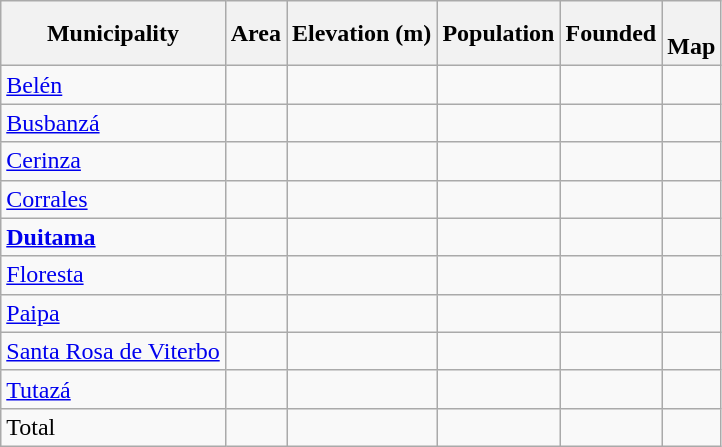<table class="wikitable sortable mw-collapsible">
<tr>
<th>Municipality<br></th>
<th>Area<br></th>
<th>Elevation (m)<br></th>
<th>Population<br></th>
<th>Founded</th>
<th><br>Map</th>
</tr>
<tr>
<td><a href='#'>Belén</a></td>
<td></td>
<td></td>
<td></td>
<td></td>
<td></td>
</tr>
<tr>
<td><a href='#'>Busbanzá</a></td>
<td></td>
<td></td>
<td></td>
<td></td>
<td></td>
</tr>
<tr>
<td><a href='#'>Cerinza</a></td>
<td></td>
<td></td>
<td></td>
<td></td>
<td></td>
</tr>
<tr>
<td><a href='#'>Corrales</a></td>
<td></td>
<td></td>
<td></td>
<td></td>
<td></td>
</tr>
<tr>
<td><strong><a href='#'>Duitama</a></strong></td>
<td></td>
<td></td>
<td></td>
<td></td>
<td></td>
</tr>
<tr>
<td><a href='#'>Floresta</a></td>
<td></td>
<td></td>
<td></td>
<td></td>
<td></td>
</tr>
<tr>
<td><a href='#'>Paipa</a></td>
<td></td>
<td></td>
<td></td>
<td></td>
<td></td>
</tr>
<tr>
<td><a href='#'>Santa Rosa de Viterbo</a></td>
<td></td>
<td></td>
<td></td>
<td></td>
<td></td>
</tr>
<tr>
<td><a href='#'>Tutazá</a></td>
<td></td>
<td></td>
<td></td>
<td></td>
<td></td>
</tr>
<tr>
<td>Total</td>
<td></td>
<td></td>
<td></td>
<td></td>
<td></td>
</tr>
</table>
